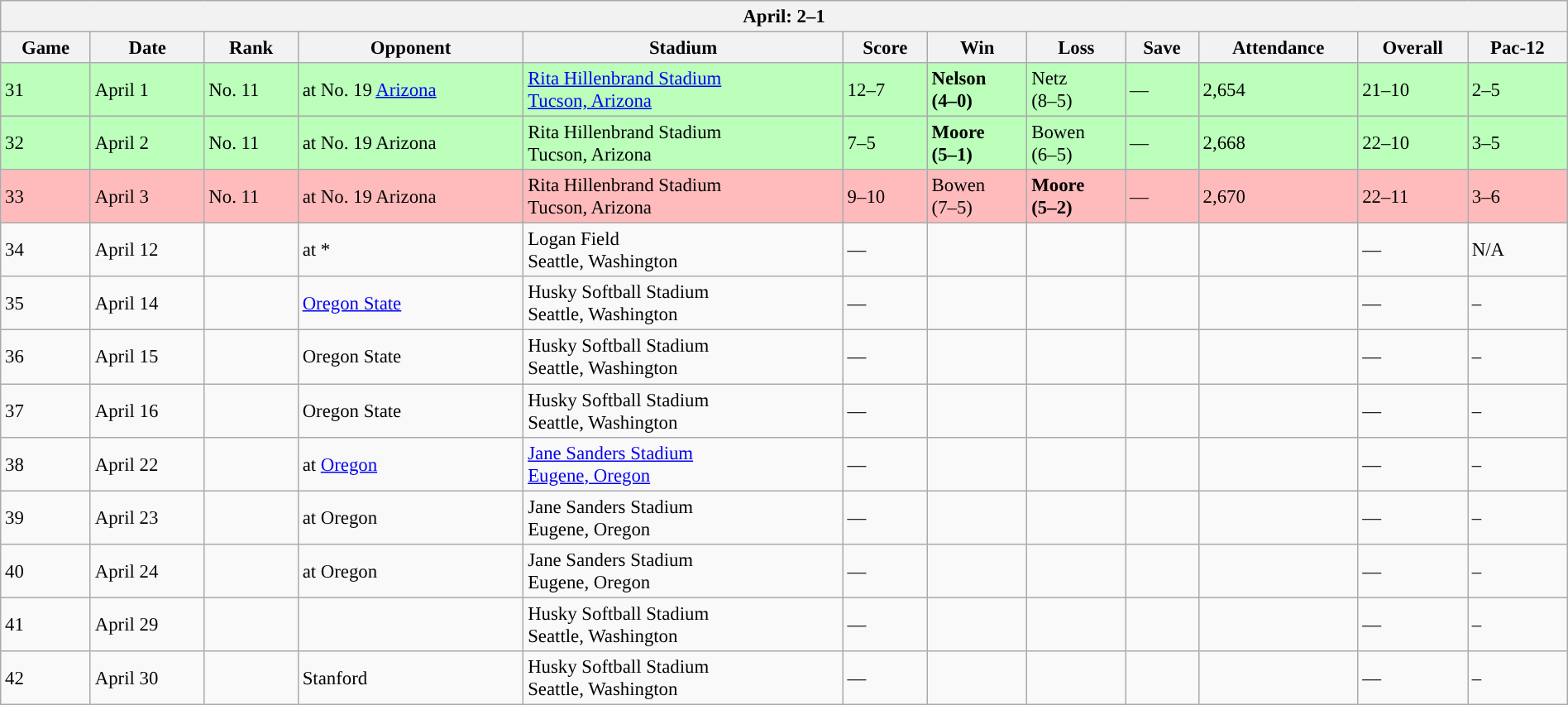<table class="wikitable collapsible" style="margin:auto; font-size:95%; width:100%">
<tr>
<th colspan=12>April: 2–1</th>
</tr>
<tr>
<th>Game</th>
<th>Date</th>
<th>Rank</th>
<th>Opponent</th>
<th>Stadium</th>
<th>Score</th>
<th>Win</th>
<th>Loss</th>
<th>Save</th>
<th>Attendance</th>
<th>Overall</th>
<th>Pac-12</th>
</tr>
<tr style="background:#bfb;">
<td>31</td>
<td>April 1</td>
<td>No. 11</td>
<td>at No. 19 <a href='#'>Arizona</a></td>
<td><a href='#'>Rita Hillenbrand Stadium</a><br><a href='#'>Tucson, Arizona</a></td>
<td>12–7</td>
<td><strong>Nelson<br>(4–0)</strong></td>
<td>Netz<br>(8–5)</td>
<td>—</td>
<td>2,654</td>
<td>21–10</td>
<td>2–5</td>
</tr>
<tr style="background:#bfb;">
<td>32</td>
<td>April 2</td>
<td>No. 11</td>
<td>at No. 19 Arizona</td>
<td>Rita Hillenbrand Stadium<br> Tucson, Arizona</td>
<td>7–5</td>
<td><strong>Moore<br>(5–1)</strong></td>
<td>Bowen<br>(6–5)</td>
<td>—</td>
<td>2,668</td>
<td>22–10</td>
<td>3–5</td>
</tr>
<tr style="background:#fbb;">
<td>33</td>
<td>April 3</td>
<td>No. 11</td>
<td>at No. 19 Arizona</td>
<td>Rita Hillenbrand Stadium<br> Tucson, Arizona</td>
<td>9–10</td>
<td>Bowen<br>(7–5)</td>
<td><strong>Moore<br>(5–2)</strong></td>
<td>—</td>
<td>2,670</td>
<td>22–11</td>
<td>3–6</td>
</tr>
<tr style="background:">
<td>34</td>
<td>April 12</td>
<td></td>
<td>at *</td>
<td>Logan Field<br>Seattle, Washington</td>
<td>—</td>
<td></td>
<td></td>
<td></td>
<td></td>
<td>—</td>
<td>N/A</td>
</tr>
<tr style="background:">
<td>35</td>
<td>April 14</td>
<td></td>
<td><a href='#'>Oregon State</a></td>
<td>Husky Softball Stadium<br>Seattle, Washington</td>
<td>—</td>
<td></td>
<td></td>
<td></td>
<td></td>
<td>—</td>
<td>–</td>
</tr>
<tr style="background:">
<td>36</td>
<td>April 15</td>
<td></td>
<td>Oregon State</td>
<td>Husky Softball Stadium<br>Seattle, Washington</td>
<td>—</td>
<td></td>
<td></td>
<td></td>
<td></td>
<td>—</td>
<td>–</td>
</tr>
<tr style="background:">
<td>37</td>
<td>April 16</td>
<td></td>
<td>Oregon State</td>
<td>Husky Softball Stadium<br>Seattle, Washington</td>
<td>—</td>
<td></td>
<td></td>
<td></td>
<td></td>
<td>—</td>
<td>–</td>
</tr>
<tr style="background:">
<td>38</td>
<td>April 22</td>
<td></td>
<td>at <a href='#'>Oregon</a></td>
<td><a href='#'>Jane Sanders Stadium</a><br><a href='#'>Eugene, Oregon</a></td>
<td>—</td>
<td></td>
<td></td>
<td></td>
<td></td>
<td>—</td>
<td>–</td>
</tr>
<tr style="background:">
<td>39</td>
<td>April 23</td>
<td></td>
<td>at Oregon</td>
<td>Jane Sanders Stadium<br>Eugene, Oregon</td>
<td>—</td>
<td></td>
<td></td>
<td></td>
<td></td>
<td>—</td>
<td>–</td>
</tr>
<tr style="background:">
<td>40</td>
<td>April 24</td>
<td></td>
<td>at Oregon</td>
<td>Jane Sanders Stadium<br>Eugene, Oregon</td>
<td>—</td>
<td></td>
<td></td>
<td></td>
<td></td>
<td>—</td>
<td>–</td>
</tr>
<tr style="background:">
<td>41</td>
<td>April 29</td>
<td></td>
<td></td>
<td>Husky Softball Stadium<br>Seattle, Washington</td>
<td>—</td>
<td></td>
<td></td>
<td></td>
<td></td>
<td>—</td>
<td>–</td>
</tr>
<tr style="background:">
<td>42</td>
<td>April 30</td>
<td></td>
<td>Stanford</td>
<td>Husky Softball Stadium<br>Seattle, Washington</td>
<td>—</td>
<td></td>
<td></td>
<td></td>
<td></td>
<td>—</td>
<td>–</td>
</tr>
</table>
